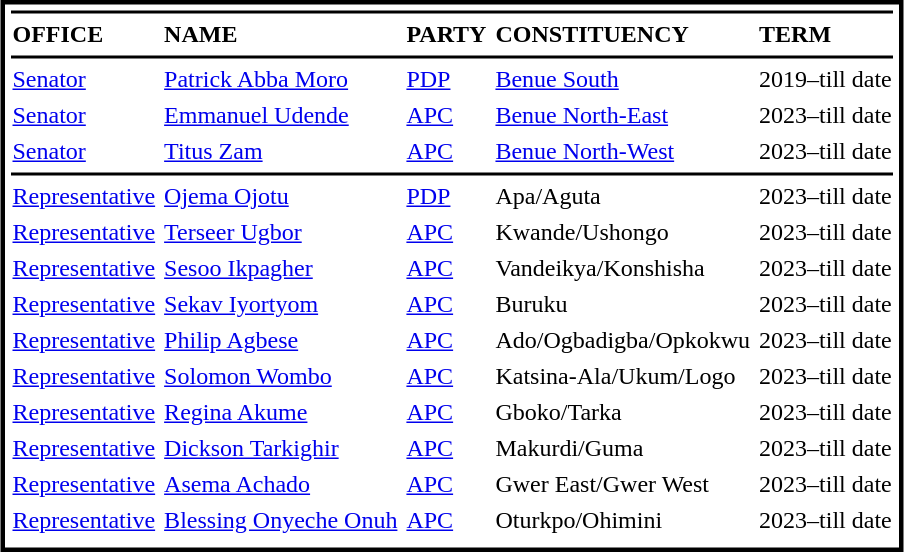<table cellpadding=1 cellspacing=4 style="margin:3px; border:3px solid #000000;">
<tr>
<td bgcolor=#000000 colspan=5></td>
</tr>
<tr>
<td><strong>OFFICE</strong></td>
<td><strong>NAME</strong></td>
<td><strong>PARTY</strong></td>
<td><strong>CONSTITUENCY</strong></td>
<td><strong>TERM</strong></td>
</tr>
<tr>
<td bgcolor=#000000 colspan=5></td>
</tr>
<tr>
<td><a href='#'>Senator</a></td>
<td><a href='#'>Patrick Abba Moro</a></td>
<td><a href='#'>PDP</a></td>
<td><a href='#'>Benue South</a></td>
<td>2019–till date</td>
</tr>
<tr>
<td><a href='#'>Senator</a></td>
<td><a href='#'>Emmanuel Udende</a></td>
<td><a href='#'>APC</a></td>
<td><a href='#'>Benue North-East</a></td>
<td>2023–till date</td>
</tr>
<tr>
<td><a href='#'>Senator</a></td>
<td><a href='#'>Titus Zam</a></td>
<td><a href='#'>APC</a></td>
<td><a href='#'>Benue North-West</a></td>
<td>2023–till date</td>
</tr>
<tr>
<td bgcolor=#000000 colspan=5></td>
</tr>
<tr>
<td><a href='#'>Representative</a></td>
<td><a href='#'>Ojema Ojotu</a></td>
<td><a href='#'>PDP</a></td>
<td>Apa/Aguta</td>
<td>2023–till date</td>
</tr>
<tr>
<td><a href='#'>Representative</a></td>
<td><a href='#'>Terseer Ugbor</a></td>
<td><a href='#'>APC</a></td>
<td>Kwande/Ushongo</td>
<td>2023–till date</td>
</tr>
<tr>
<td><a href='#'>Representative</a></td>
<td><a href='#'>Sesoo Ikpagher</a></td>
<td><a href='#'>APC</a></td>
<td>Vandeikya/Konshisha</td>
<td>2023–till date</td>
</tr>
<tr>
<td><a href='#'>Representative</a></td>
<td><a href='#'>Sekav Iyortyom</a></td>
<td><a href='#'>APC</a></td>
<td>Buruku</td>
<td>2023–till date</td>
</tr>
<tr>
<td><a href='#'>Representative</a></td>
<td><a href='#'>Philip Agbese</a></td>
<td><a href='#'>APC</a></td>
<td>Ado/Ogbadigba/Opkokwu</td>
<td>2023–till date</td>
</tr>
<tr>
<td><a href='#'>Representative</a></td>
<td><a href='#'>Solomon Wombo</a></td>
<td><a href='#'>APC</a></td>
<td>Katsina-Ala/Ukum/Logo</td>
<td>2023–till date</td>
</tr>
<tr>
<td><a href='#'>Representative</a></td>
<td><a href='#'>Regina Akume</a></td>
<td><a href='#'>APC</a></td>
<td>Gboko/Tarka</td>
<td>2023–till date</td>
</tr>
<tr>
<td><a href='#'>Representative</a></td>
<td><a href='#'>Dickson Tarkighir</a></td>
<td><a href='#'>APC</a></td>
<td>Makurdi/Guma</td>
<td>2023–till date</td>
</tr>
<tr>
<td><a href='#'>Representative</a></td>
<td><a href='#'>Asema Achado</a></td>
<td><a href='#'>APC</a></td>
<td>Gwer East/Gwer West</td>
<td>2023–till date</td>
</tr>
<tr>
<td><a href='#'>Representative</a></td>
<td><a href='#'>Blessing Onyeche Onuh</a></td>
<td><a href='#'>APC</a></td>
<td>Oturkpo/Ohimini</td>
<td>2023–till date</td>
</tr>
<tr>
</tr>
</table>
